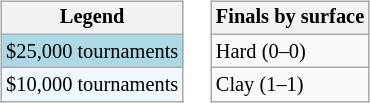<table>
<tr valign=top>
<td><br><table class=wikitable style="font-size:85%">
<tr>
<th>Legend</th>
</tr>
<tr style="background:lightblue;">
<td>$25,000 tournaments</td>
</tr>
<tr style="background:#f0f8ff;">
<td>$10,000 tournaments</td>
</tr>
</table>
</td>
<td><br><table class=wikitable style="font-size:85%">
<tr>
<th>Finals by surface</th>
</tr>
<tr>
<td>Hard (0–0)</td>
</tr>
<tr>
<td>Clay (1–1)</td>
</tr>
</table>
</td>
</tr>
</table>
